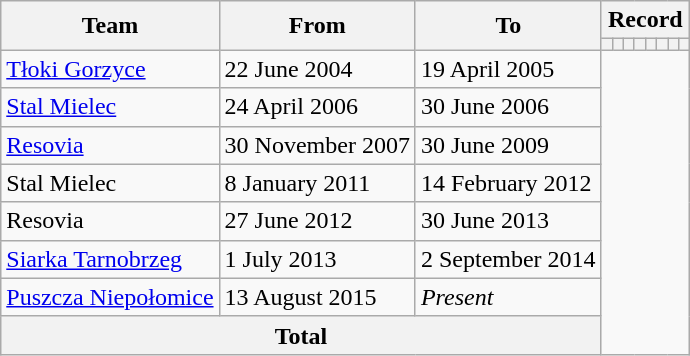<table class="wikitable" style="text-align: center;">
<tr>
<th rowspan="2">Team</th>
<th rowspan="2">From</th>
<th rowspan="2">To</th>
<th colspan="8">Record</th>
</tr>
<tr>
<th></th>
<th></th>
<th></th>
<th></th>
<th></th>
<th></th>
<th></th>
<th></th>
</tr>
<tr>
<td align=left><a href='#'>Tłoki Gorzyce</a></td>
<td align=left>22 June 2004</td>
<td align=left>19 April 2005<br></td>
</tr>
<tr>
<td align=left><a href='#'>Stal Mielec</a></td>
<td align=left>24 April 2006</td>
<td align=left>30 June 2006<br></td>
</tr>
<tr>
<td align=left><a href='#'>Resovia</a></td>
<td align=left>30 November 2007</td>
<td align=left>30 June 2009<br></td>
</tr>
<tr>
<td align=left>Stal Mielec</td>
<td align=left>8 January 2011</td>
<td align=left>14 February 2012<br></td>
</tr>
<tr>
<td align=left>Resovia</td>
<td align=left>27 June 2012</td>
<td align=left>30 June 2013<br></td>
</tr>
<tr>
<td align=left><a href='#'>Siarka Tarnobrzeg</a></td>
<td align=left>1 July 2013</td>
<td align=left>2 September 2014<br></td>
</tr>
<tr>
<td align=left><a href='#'>Puszcza Niepołomice</a></td>
<td align=left>13 August 2015</td>
<td align=left><em>Present</em><br></td>
</tr>
<tr>
<th colspan="3">Total<br></th>
</tr>
</table>
